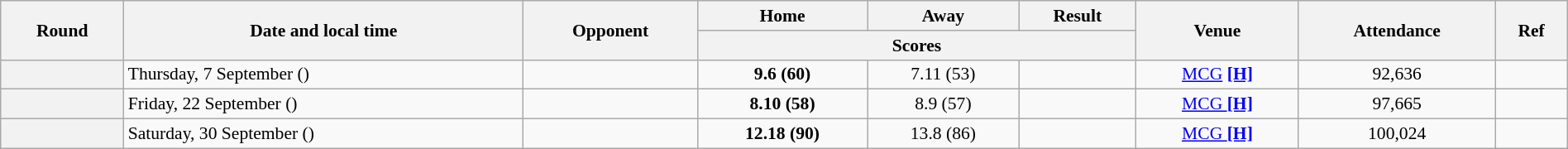<table class="wikitable plainrowheaders" style="font-size:90%; width:100%; text-align:center;">
<tr>
<th scope="col" rowspan="2">Round</th>
<th scope="col" rowspan="2">Date and local time</th>
<th scope="col" rowspan="2">Opponent</th>
<th scope="col">Home</th>
<th scope="col">Away</th>
<th scope="col">Result</th>
<th scope="col" rowspan="2">Venue</th>
<th scope="col" rowspan="2">Attendance</th>
<th scope="col" rowspan="2">Ref</th>
</tr>
<tr>
<th scope="col" colspan="3">Scores</th>
</tr>
<tr>
<th scope="row"></th>
<td align=left>Thursday, 7 September ()</td>
<td align=left></td>
<td><strong>9.6 (60)</strong></td>
<td>7.11 (53)</td>
<td></td>
<td><a href='#'>MCG</a> <a href='#'><strong>[H]</strong></a></td>
<td>92,636</td>
<td></td>
</tr>
<tr>
<th scope="row"></th>
<td align=left>Friday, 22 September ()</td>
<td align=left></td>
<td><strong>8.10 (58)</strong></td>
<td>8.9 (57)</td>
<td></td>
<td><a href='#'>MCG </a><a href='#'><strong>[H]</strong></a></td>
<td>97,665</td>
<td></td>
</tr>
<tr>
<th scope="row"></th>
<td align=left>Saturday, 30 September ()</td>
<td align=left></td>
<td><strong>12.18 (90)</strong></td>
<td>13.8 (86)</td>
<td></td>
<td><a href='#'>MCG </a><a href='#'><strong>[H]</strong></a></td>
<td>100,024</td>
<td></td>
</tr>
</table>
